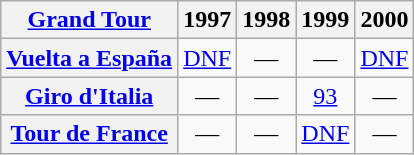<table class="wikitable plainrowheaders">
<tr>
<th scope="col"><a href='#'>Grand Tour</a></th>
<th scope="col">1997</th>
<th scope="col">1998</th>
<th scope="col">1999</th>
<th scope="col">2000</th>
</tr>
<tr style="text-align:center;">
<th scope="row"> <a href='#'>Vuelta a España</a></th>
<td><a href='#'>DNF</a></td>
<td>—</td>
<td>—</td>
<td><a href='#'>DNF</a></td>
</tr>
<tr style="text-align:center;">
<th scope="row"> <a href='#'>Giro d'Italia</a></th>
<td>—</td>
<td>—</td>
<td><a href='#'>93</a></td>
<td>—</td>
</tr>
<tr style="text-align:center;">
<th scope="row"> <a href='#'>Tour de France</a></th>
<td>—</td>
<td>—</td>
<td><a href='#'>DNF</a></td>
<td>—</td>
</tr>
</table>
